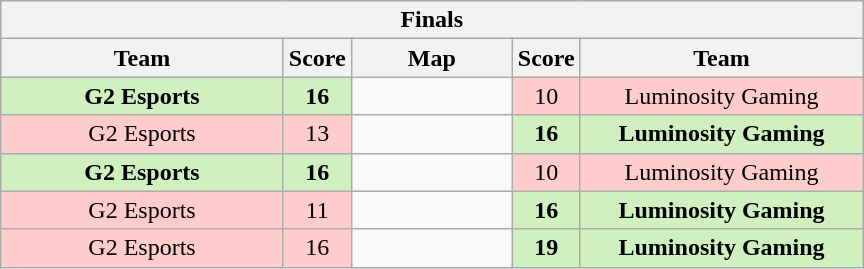<table class="wikitable" style="text-align: center;">
<tr>
<th colspan=5>Finals</th>
</tr>
<tr>
<th width="181px">Team</th>
<th width="20px">Score</th>
<th width="100px">Map</th>
<th width="20px">Score</th>
<th width="181px">Team</th>
</tr>
<tr>
<td style="background: #D0F0C0;"> <strong>G2 Esports</strong></td>
<td style="background: #D0F0C0;"><strong>16</strong></td>
<td></td>
<td style="background: #FFCCCC;">10</td>
<td style="background: #FFCCCC;"> Luminosity Gaming</td>
</tr>
<tr>
<td style="background: #FFCCCC;"> G2 Esports</td>
<td style="background: #FFCCCC;">13</td>
<td></td>
<td style="background: #D0F0C0;"><strong>16</strong></td>
<td style="background: #D0F0C0;"> <strong>Luminosity Gaming</strong></td>
</tr>
<tr>
<td style="background: #D0F0C0;"> <strong>G2 Esports</strong></td>
<td style="background: #D0F0C0;"><strong>16</strong></td>
<td></td>
<td style="background: #FFCCCC;">10</td>
<td style="background: #FFCCCC;"> Luminosity Gaming</td>
</tr>
<tr>
<td style="background: #FFCCCC;"> G2 Esports</td>
<td style="background: #FFCCCC;">11</td>
<td></td>
<td style="background: #D0F0C0;"><strong>16</strong></td>
<td style="background: #D0F0C0;"> <strong>Luminosity Gaming</strong></td>
</tr>
<tr>
<td style="background: #FFCCCC;"> G2 Esports</td>
<td style="background: #FFCCCC;">16</td>
<td></td>
<td style="background: #D0F0C0;"><strong>19</strong></td>
<td style="background: #D0F0C0;"> <strong>Luminosity Gaming</strong></td>
</tr>
</table>
